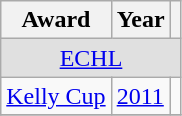<table class="wikitable">
<tr>
<th>Award</th>
<th>Year</th>
<th></th>
</tr>
<tr ALIGN="center" bgcolor="#e0e0e0">
<td colspan="3"><a href='#'>ECHL</a></td>
</tr>
<tr>
<td><a href='#'>Kelly Cup</a></td>
<td><a href='#'>2011</a></td>
<td></td>
</tr>
<tr>
</tr>
</table>
